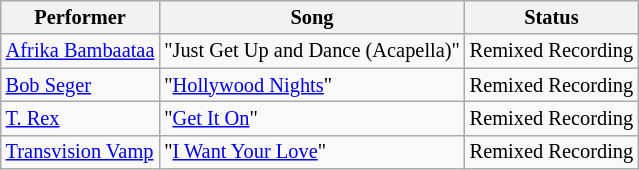<table class="wikitable" style="font-size: 85%">
<tr>
<th>Performer</th>
<th>Song</th>
<th>Status</th>
</tr>
<tr>
<td> <a href='#'>Afrika Bambaataa</a></td>
<td>"Just Get Up and Dance (Acapella)"</td>
<td>Remixed Recording</td>
</tr>
<tr>
<td> <a href='#'>Bob Seger</a></td>
<td>"<a href='#'>Hollywood Nights</a>"</td>
<td>Remixed Recording</td>
</tr>
<tr>
<td> <a href='#'>T. Rex</a></td>
<td>"<a href='#'>Get It On</a>"</td>
<td>Remixed Recording</td>
</tr>
<tr>
<td> <a href='#'>Transvision Vamp</a></td>
<td>"<a href='#'>I Want Your Love</a>"</td>
<td>Remixed Recording</td>
</tr>
</table>
